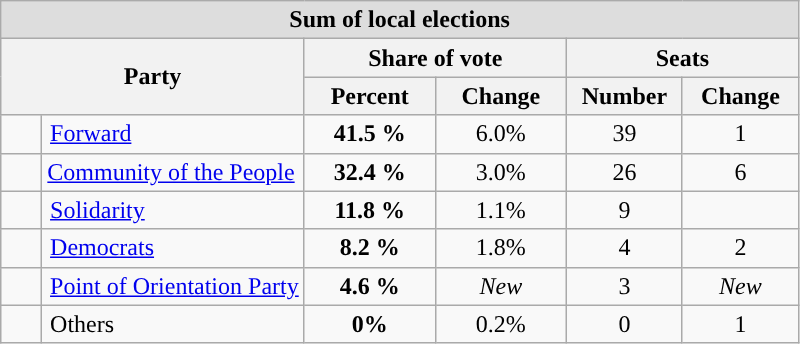<table class="wikitable" style="margin-left:1em;">
<tr>
<th colspan="6" style="background:#dddddd; text-align:center;"><strong>Sum of local elections</strong></th>
</tr>
<tr>
<th rowspan="2" colspan="2">Party</th>
<th colspan="2">Share of vote</th>
<th colspan="2">Seats</th>
</tr>
<tr>
<th style="width:80px;">Percent</th>
<th style="width:80px;">Change</th>
<th style="width:70px;">Number</th>
<th style="width:70px;">Change</th>
</tr>
<tr>
<td style="background:"></td>
<td style="padding-left:5px;"><a href='#'>Forward</a></td>
<td style="text-align:center;"><strong>41.5 %</strong></td>
<td style="text-align:center;"> 6.0%</td>
<td style="text-align:center;">39</td>
<td style="text-align:center;"> 1</td>
</tr>
<tr>
<td style="width:20px; background:"></td>
<td style="width:200px padding-left:5px;"><a href='#'>Community of the People</a></td>
<td style="text-align:center;"><strong>32.4 %</strong></td>
<td style="text-align:center;"> 3.0%</td>
<td style="text-align:center;">26</td>
<td style="text-align:center;"> 6</td>
</tr>
<tr>
<td style="background:"></td>
<td style="padding-left:5px;"><a href='#'>Solidarity</a></td>
<td style="text-align:center;"><strong>11.8 %</strong></td>
<td style="text-align:center;"> 1.1%</td>
<td style="text-align:center;">9</td>
<td style="text-align:center;"></td>
</tr>
<tr>
<td style="background:"></td>
<td style="padding-left:5px;"><a href='#'>Democrats</a></td>
<td style="text-align:center;"><strong>8.2 %</strong></td>
<td style="text-align:center;"> 1.8%</td>
<td style="text-align:center;">4</td>
<td style="text-align:center;"> 2</td>
</tr>
<tr>
<td style="background:"></td>
<td style="padding-left:5px;"><a href='#'>Point of Orientation Party</a></td>
<td style="text-align:center;"><strong>4.6 %</strong></td>
<td style="text-align:center;"><em>New</em></td>
<td style="text-align:center;">3</td>
<td style="text-align:center;"><em>New</em></td>
</tr>
<tr>
<td style="background:"></td>
<td style="padding-left:5px;">Others</td>
<td style="text-align:center;"><strong> 0%</strong></td>
<td style="text-align:center;"> 0.2%</td>
<td style="text-align:center;">0</td>
<td style="text-align:center;"> 1</td>
</tr>
</table>
